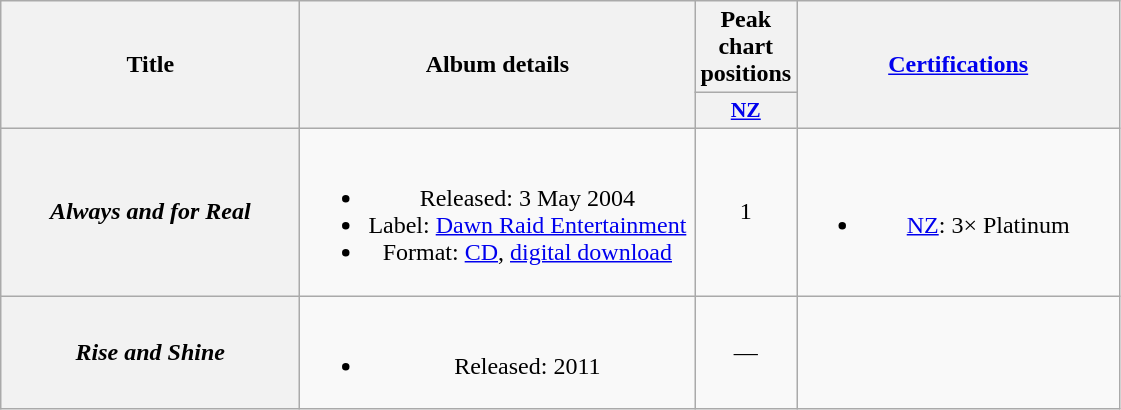<table class="wikitable plainrowheaders" style="text-align:center;">
<tr>
<th scope="col" rowspan="2" style="width:12em;">Title</th>
<th scope="col" rowspan="2" style="width:16em;">Album details</th>
<th scope="col" colspan="1">Peak chart positions</th>
<th scope="col" rowspan="2" style="width:13em;"><a href='#'>Certifications</a></th>
</tr>
<tr>
<th scope="col" style="width:3em;font-size:90%;"><a href='#'>NZ</a><br></th>
</tr>
<tr>
<th scope="row"><em>Always and for Real</em></th>
<td><br><ul><li>Released: 3 May 2004</li><li>Label: <a href='#'>Dawn Raid Entertainment</a></li><li>Format: <a href='#'>CD</a>, <a href='#'>digital download</a></li></ul></td>
<td>1</td>
<td><br><ul><li><a href='#'>NZ</a>: 3× Platinum</li></ul></td>
</tr>
<tr>
<th scope="row"><em>Rise and Shine</em></th>
<td><br><ul><li>Released: 2011</li></ul></td>
<td>—</td>
<td></td>
</tr>
</table>
